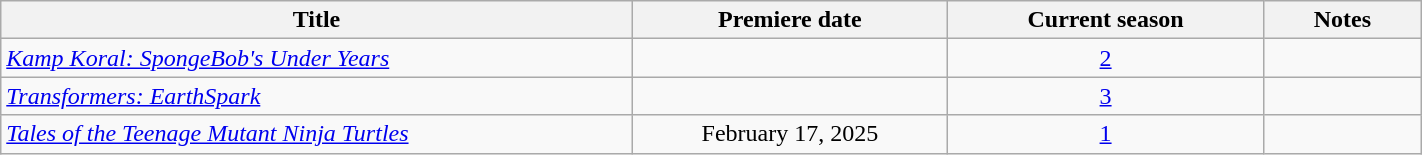<table class="wikitable plainrowheaders sortable" style="width:75%;text-align:center;">
<tr>
<th scope="col" style="width:20%;">Title</th>
<th scope="col" style="width:10%;">Premiere date</th>
<th scope="col" style="width:10%;">Current season</th>
<th class="unsortable" style="width:5%;">Notes</th>
</tr>
<tr>
<td scope="row" style="text-align:left;"><em><a href='#'>Kamp Koral: SpongeBob's Under Years</a></em></td>
<td></td>
<td><a href='#'>2</a></td>
<td></td>
</tr>
<tr>
<td scope="row" style="text-align:left;"><em><a href='#'>Transformers: EarthSpark</a></em></td>
<td></td>
<td><a href='#'>3</a></td>
<td></td>
</tr>
<tr>
<td scope="row" style="text-align:left;"><em><a href='#'>Tales of the Teenage Mutant Ninja Turtles</a></em></td>
<td>February 17, 2025</td>
<td><a href='#'>1</a></td>
<td></td>
</tr>
</table>
